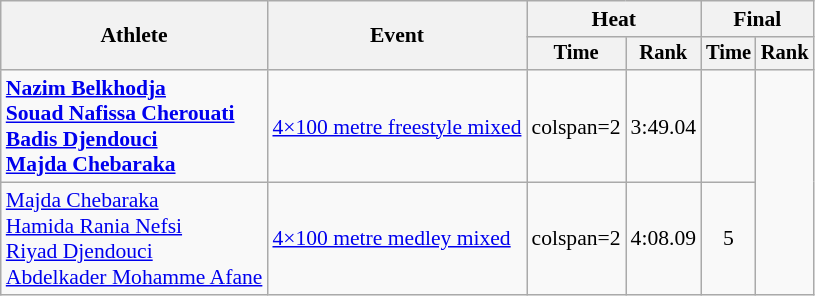<table class=wikitable style="font-size:90%">
<tr>
<th rowspan=2>Athlete</th>
<th rowspan=2>Event</th>
<th colspan=2>Heat</th>
<th colspan=2>Final</th>
</tr>
<tr style="font-size:95%">
<th>Time</th>
<th>Rank</th>
<th>Time</th>
<th>Rank</th>
</tr>
<tr align=center>
<td align=left><strong><a href='#'>Nazim Belkhodja</a><br><a href='#'>Souad Nafissa Cherouati</a><br><a href='#'>Badis Djendouci</a><br><a href='#'>Majda Chebaraka</a></strong></td>
<td align=left><a href='#'>4×100 metre freestyle mixed</a></td>
<td>colspan=2 </td>
<td>3:49.04</td>
<td></td>
</tr>
<tr align=center>
<td align=left><a href='#'>Majda Chebaraka</a><br><a href='#'>Hamida Rania Nefsi</a><br><a href='#'>Riyad Djendouci</a><br><a href='#'>Abdelkader Mohamme Afane</a></td>
<td align=left><a href='#'>4×100 metre medley mixed</a></td>
<td>colspan=2 </td>
<td>4:08.09</td>
<td>5</td>
</tr>
</table>
